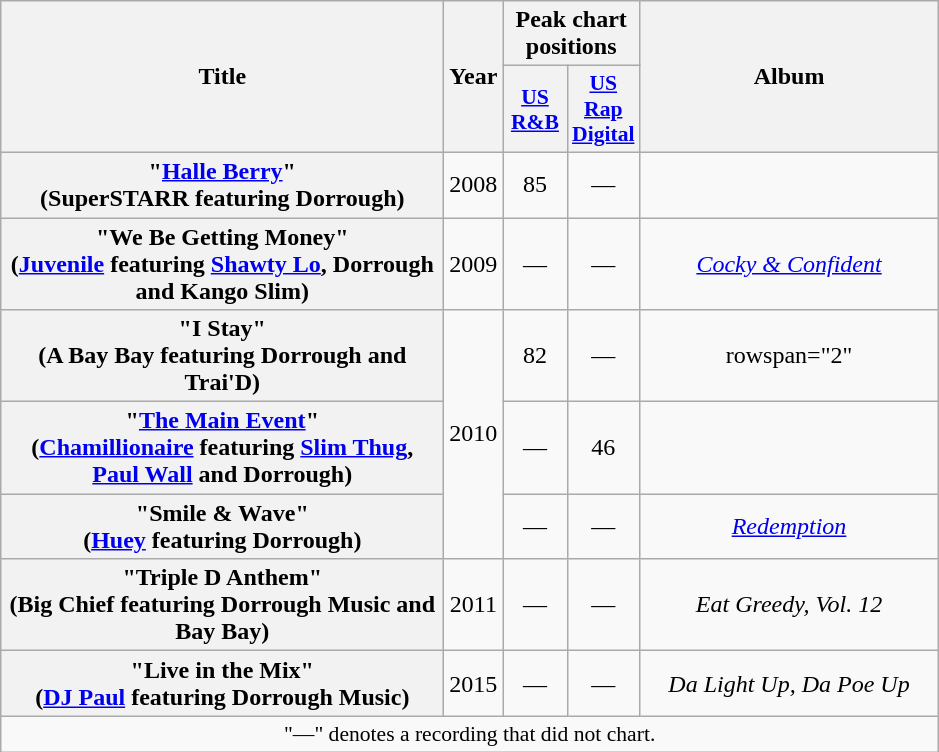<table class="wikitable plainrowheaders" style="text-align:center;">
<tr>
<th scope="col" rowspan="2" style="width:18em;">Title</th>
<th scope="col" rowspan="2" style="width:1em;">Year</th>
<th scope="col" colspan="2">Peak chart positions</th>
<th scope="col" rowspan="2" style="width:12em;">Album</th>
</tr>
<tr>
<th scope="col" style="width:2.5em;font-size:90%;"><a href='#'>US<br>R&B</a><br></th>
<th scope="col" style="width:2.5em;font-size:90%;"><a href='#'>US<br>Rap<br>Digital</a><br></th>
</tr>
<tr>
<th scope="row">"<a href='#'>Halle Berry</a>"<br><span>(SuperSTARR featuring Dorrough)</span></th>
<td>2008</td>
<td>85</td>
<td>—</td>
<td></td>
</tr>
<tr>
<th scope="row">"We Be Getting Money"<br><span>(<a href='#'>Juvenile</a> featuring <a href='#'>Shawty Lo</a>, Dorrough and Kango Slim)</span></th>
<td>2009</td>
<td>—</td>
<td>—</td>
<td><em><a href='#'>Cocky & Confident</a></em></td>
</tr>
<tr>
<th scope="row">"I Stay"<br><span>(A Bay Bay featuring Dorrough and Trai'D)</span></th>
<td rowspan="3">2010</td>
<td>82</td>
<td>—</td>
<td>rowspan="2" </td>
</tr>
<tr>
<th scope="row">"<a href='#'>The Main Event</a>"<br><span>(<a href='#'>Chamillionaire</a> featuring <a href='#'>Slim Thug</a>, <a href='#'>Paul Wall</a> and Dorrough)</span></th>
<td>—</td>
<td>46</td>
</tr>
<tr>
<th scope="row">"Smile & Wave"<br><span>(<a href='#'>Huey</a> featuring Dorrough)</span></th>
<td>—</td>
<td>—</td>
<td><em><a href='#'>Redemption</a></em></td>
</tr>
<tr>
<th scope="row">"Triple D Anthem"<br><span>(Big Chief featuring Dorrough Music and Bay Bay)</span></th>
<td>2011</td>
<td>—</td>
<td>—</td>
<td><em>Eat Greedy, Vol. 12</em></td>
</tr>
<tr>
<th scope="row">"Live in the Mix"<br><span>(<a href='#'>DJ Paul</a> featuring Dorrough Music)</span></th>
<td>2015</td>
<td>—</td>
<td>—</td>
<td><em>Da Light Up, Da Poe Up</em></td>
</tr>
<tr>
<td colspan="14" style="font-size:90%">"—" denotes a recording that did not chart.</td>
</tr>
</table>
